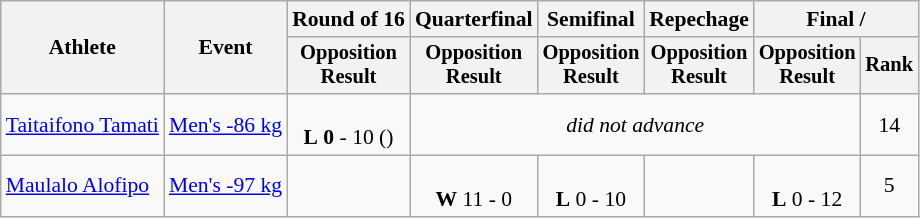<table class="wikitable" style="font-size:90%;">
<tr>
<th rowspan=2>Athlete</th>
<th rowspan=2>Event</th>
<th>Round of 16</th>
<th>Quarterfinal</th>
<th>Semifinal</th>
<th>Repechage</th>
<th colspan=2>Final / </th>
</tr>
<tr style="font-size: 95%">
<th>Opposition<br>Result</th>
<th>Opposition<br>Result</th>
<th>Opposition<br>Result</th>
<th>Opposition<br>Result</th>
<th>Opposition<br>Result</th>
<th>Rank</th>
</tr>
<tr align=center>
<td align=left><a href='#'>Taitaifono Tamati</a></td>
<td align=left><a href='#'>Men's -86 kg</a></td>
<td><br><strong>L</strong> <strong>0</strong> - 10 ()</td>
<td colspan="4"><em>did not advance</em></td>
<td>14</td>
</tr>
<tr align=center>
<td align=left><a href='#'>Maulalo Alofipo</a></td>
<td align=left><a href='#'>Men's -97 kg</a></td>
<td></td>
<td><br><strong>W</strong> 11 - 0</td>
<td><br><strong>L</strong> 0 - 10</td>
<td></td>
<td><br><strong>L</strong> 0 - 12</td>
<td>5</td>
</tr>
</table>
